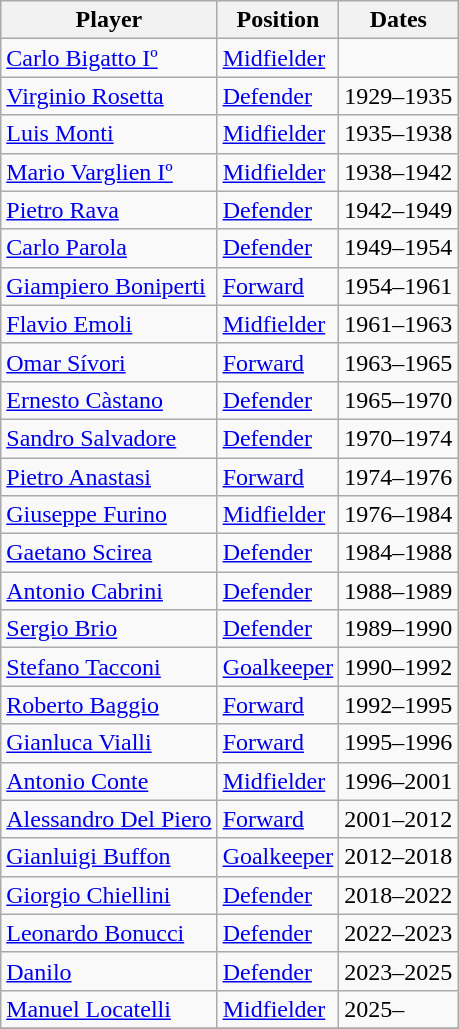<table class="wikitable">
<tr>
<th>Player</th>
<th>Position</th>
<th>Dates</th>
</tr>
<tr>
<td align="left"> <a href='#'>Carlo Bigatto Iº</a></td>
<td><a href='#'>Midfielder</a></td>
<td></td>
</tr>
<tr>
<td align="left"> <a href='#'>Virginio Rosetta</a></td>
<td><a href='#'>Defender</a></td>
<td>1929–1935</td>
</tr>
<tr>
<td align="left">  <a href='#'>Luis Monti</a></td>
<td><a href='#'>Midfielder</a></td>
<td>1935–1938</td>
</tr>
<tr>
<td align="left"> <a href='#'>Mario Varglien Iº</a></td>
<td><a href='#'>Midfielder</a></td>
<td>1938–1942</td>
</tr>
<tr>
<td align="left"> <a href='#'>Pietro Rava</a></td>
<td><a href='#'>Defender</a></td>
<td>1942–1949</td>
</tr>
<tr>
<td align="left"> <a href='#'>Carlo Parola</a></td>
<td><a href='#'>Defender</a></td>
<td>1949–1954</td>
</tr>
<tr>
<td align="left"> <a href='#'>Giampiero Boniperti</a></td>
<td><a href='#'>Forward</a></td>
<td>1954–1961</td>
</tr>
<tr>
<td align="left"> <a href='#'>Flavio Emoli</a></td>
<td><a href='#'>Midfielder</a></td>
<td>1961–1963</td>
</tr>
<tr>
<td align="left">  <a href='#'>Omar Sívori</a></td>
<td><a href='#'>Forward</a></td>
<td>1963–1965</td>
</tr>
<tr>
<td align="left"> <a href='#'>Ernesto Càstano</a></td>
<td><a href='#'>Defender</a></td>
<td>1965–1970</td>
</tr>
<tr>
<td align="left"> <a href='#'>Sandro Salvadore</a></td>
<td><a href='#'>Defender</a></td>
<td>1970–1974</td>
</tr>
<tr>
<td align="left"> <a href='#'>Pietro Anastasi</a></td>
<td><a href='#'>Forward</a></td>
<td>1974–1976</td>
</tr>
<tr>
<td align="left"> <a href='#'>Giuseppe Furino</a></td>
<td><a href='#'>Midfielder</a></td>
<td>1976–1984</td>
</tr>
<tr>
<td align="left"> <a href='#'>Gaetano Scirea</a></td>
<td><a href='#'>Defender</a></td>
<td>1984–1988</td>
</tr>
<tr>
<td align="left"> <a href='#'>Antonio Cabrini</a></td>
<td><a href='#'>Defender</a></td>
<td>1988–1989</td>
</tr>
<tr>
<td align="left"> <a href='#'>Sergio Brio</a></td>
<td><a href='#'>Defender</a></td>
<td>1989–1990</td>
</tr>
<tr>
<td align="left"> <a href='#'>Stefano Tacconi</a></td>
<td><a href='#'>Goalkeeper</a></td>
<td>1990–1992</td>
</tr>
<tr>
<td align="left"> <a href='#'>Roberto Baggio</a></td>
<td><a href='#'>Forward</a></td>
<td>1992–1995</td>
</tr>
<tr>
<td align="left"> <a href='#'>Gianluca Vialli</a></td>
<td><a href='#'>Forward</a></td>
<td>1995–1996</td>
</tr>
<tr>
<td align="left"> <a href='#'>Antonio Conte</a></td>
<td><a href='#'>Midfielder</a></td>
<td>1996–2001</td>
</tr>
<tr>
<td align="left"> <a href='#'>Alessandro Del Piero</a></td>
<td><a href='#'>Forward</a></td>
<td>2001–2012</td>
</tr>
<tr>
<td align="left"> <a href='#'>Gianluigi Buffon</a></td>
<td><a href='#'>Goalkeeper</a></td>
<td>2012–2018</td>
</tr>
<tr>
<td align="left"> <a href='#'>Giorgio Chiellini</a></td>
<td><a href='#'>Defender</a></td>
<td>2018–2022</td>
</tr>
<tr>
<td align="left"> <a href='#'>Leonardo Bonucci</a></td>
<td><a href='#'>Defender</a></td>
<td>2022–2023</td>
</tr>
<tr>
<td align="left"> <a href='#'>Danilo</a></td>
<td><a href='#'>Defender</a></td>
<td>2023–2025</td>
</tr>
<tr>
<td align="left"> <a href='#'>Manuel Locatelli</a></td>
<td><a href='#'>Midfielder</a></td>
<td>2025–</td>
</tr>
<tr>
</tr>
</table>
